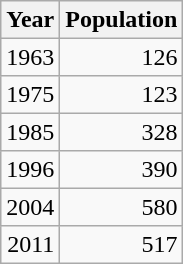<table class="wikitable" style="line-height:1.1em;">
<tr>
<th>Year</th>
<th>Population</th>
</tr>
<tr align="right">
<td>1963</td>
<td>126</td>
</tr>
<tr align="right">
<td>1975</td>
<td>123</td>
</tr>
<tr align="right">
<td>1985</td>
<td>328</td>
</tr>
<tr align="right">
<td>1996</td>
<td>390</td>
</tr>
<tr align="right">
<td>2004</td>
<td>580</td>
</tr>
<tr align="right">
<td>2011</td>
<td>517</td>
</tr>
</table>
